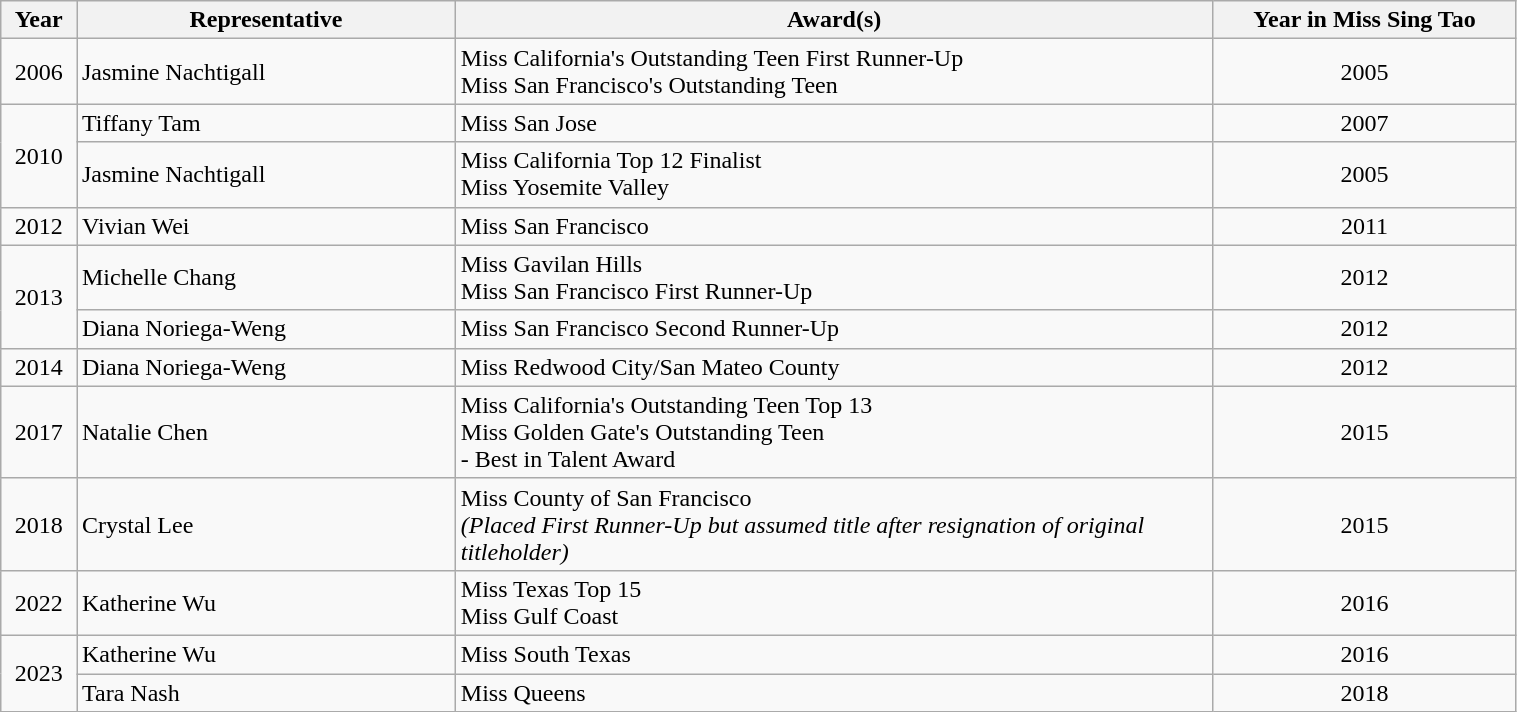<table class="wikitable" border="1" width="80%">
<tr>
<th width="4%">Year</th>
<th width="20%">Representative</th>
<th width="40%">Award(s)</th>
<th width="16%">Year in Miss Sing Tao</th>
</tr>
<tr>
<td style="text-align: center">2006</td>
<td>Jasmine Nachtigall</td>
<td>Miss California's Outstanding Teen First Runner-Up<br>Miss San Francisco's Outstanding Teen</td>
<td style="text-align: center">2005</td>
</tr>
<tr>
<td style="text-align: center" rowspan="2">2010</td>
<td>Tiffany Tam</td>
<td>Miss San Jose</td>
<td style="text-align: center">2007</td>
</tr>
<tr>
<td>Jasmine Nachtigall</td>
<td>Miss California Top 12 Finalist<br>Miss Yosemite Valley</td>
<td style="text-align: center">2005</td>
</tr>
<tr>
<td style="text-align: center">2012</td>
<td>Vivian Wei</td>
<td>Miss San Francisco</td>
<td style="text-align: center">2011</td>
</tr>
<tr>
<td style="text-align: center" rowspan="2">2013</td>
<td>Michelle Chang</td>
<td>Miss Gavilan Hills<br>Miss San Francisco First Runner-Up</td>
<td style="text-align: center">2012</td>
</tr>
<tr>
<td>Diana Noriega-Weng</td>
<td>Miss San Francisco Second Runner-Up</td>
<td style="text-align: center">2012</td>
</tr>
<tr>
<td style="text-align: center">2014</td>
<td>Diana Noriega-Weng</td>
<td>Miss Redwood City/San Mateo County</td>
<td style="text-align: center">2012</td>
</tr>
<tr>
<td style="text-align: center">2017</td>
<td>Natalie Chen</td>
<td>Miss California's Outstanding Teen Top 13<br>Miss Golden Gate's Outstanding Teen<br> - Best in Talent Award</td>
<td style="text-align: center">2015</td>
</tr>
<tr>
<td style="text-align: center">2018</td>
<td>Crystal Lee</td>
<td>Miss County of San Francisco <br><em>(Placed First Runner-Up but assumed title after resignation of original titleholder)</em></td>
<td style="text-align: center">2015</td>
</tr>
<tr>
<td style="text-align: center">2022</td>
<td>Katherine Wu</td>
<td>Miss Texas Top 15<br>Miss Gulf Coast</td>
<td style="text-align: center">2016</td>
</tr>
<tr>
<td style="text-align: center" rowspan="2">2023</td>
<td>Katherine Wu</td>
<td>Miss South Texas</td>
<td style="text-align: center">2016</td>
</tr>
<tr>
<td>Tara Nash</td>
<td>Miss Queens</td>
<td style="text-align: center">2018</td>
</tr>
</table>
